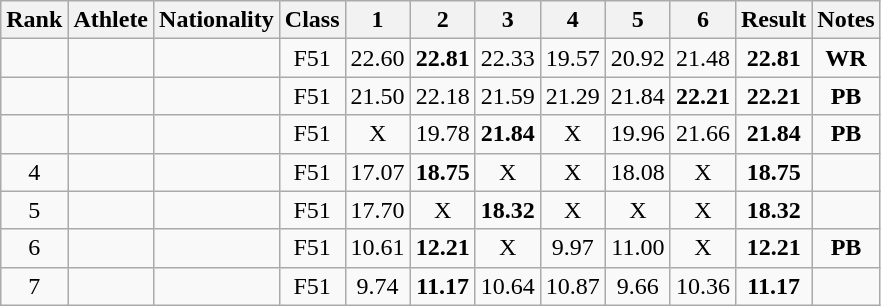<table class="wikitable sortable" style="text-align:center">
<tr>
<th>Rank</th>
<th>Athlete</th>
<th>Nationality</th>
<th>Class</th>
<th width="20">1</th>
<th width="20">2</th>
<th width="20">3</th>
<th width="20">4</th>
<th width="20">5</th>
<th width="20">6</th>
<th>Result</th>
<th>Notes</th>
</tr>
<tr>
<td></td>
<td align=left></td>
<td align="left"></td>
<td>F51</td>
<td>22.60</td>
<td><strong>22.81</strong></td>
<td>22.33</td>
<td>19.57</td>
<td>20.92</td>
<td>21.48</td>
<td><strong>22.81</strong></td>
<td><strong>WR</strong></td>
</tr>
<tr>
<td></td>
<td align=left></td>
<td align="left"></td>
<td>F51</td>
<td>21.50</td>
<td>22.18</td>
<td>21.59</td>
<td>21.29</td>
<td>21.84</td>
<td><strong>22.21</strong></td>
<td><strong>22.21</strong></td>
<td><strong>PB</strong></td>
</tr>
<tr>
<td></td>
<td align=left></td>
<td align="left"></td>
<td>F51</td>
<td>X</td>
<td>19.78</td>
<td><strong>21.84</strong></td>
<td>X</td>
<td>19.96</td>
<td>21.66</td>
<td><strong>21.84</strong></td>
<td><strong>PB</strong></td>
</tr>
<tr>
<td>4</td>
<td align=left></td>
<td align="left"></td>
<td>F51</td>
<td>17.07</td>
<td><strong>18.75</strong></td>
<td>X</td>
<td>X</td>
<td>18.08</td>
<td>X</td>
<td><strong>18.75</strong></td>
<td></td>
</tr>
<tr>
<td>5</td>
<td align=left></td>
<td align="left"></td>
<td>F51</td>
<td>17.70</td>
<td>X</td>
<td><strong>18.32</strong></td>
<td>X</td>
<td>X</td>
<td>X</td>
<td><strong>18.32</strong></td>
<td></td>
</tr>
<tr>
<td>6</td>
<td align=left></td>
<td align="left"></td>
<td>F51</td>
<td>10.61</td>
<td><strong>12.21</strong></td>
<td>X</td>
<td>9.97</td>
<td>11.00</td>
<td>X</td>
<td><strong>12.21</strong></td>
<td><strong>PB</strong></td>
</tr>
<tr>
<td>7</td>
<td align=left></td>
<td align="left"></td>
<td>F51</td>
<td>9.74</td>
<td><strong>11.17</strong></td>
<td>10.64</td>
<td>10.87</td>
<td>9.66</td>
<td>10.36</td>
<td><strong>11.17</strong></td>
<td></td>
</tr>
</table>
